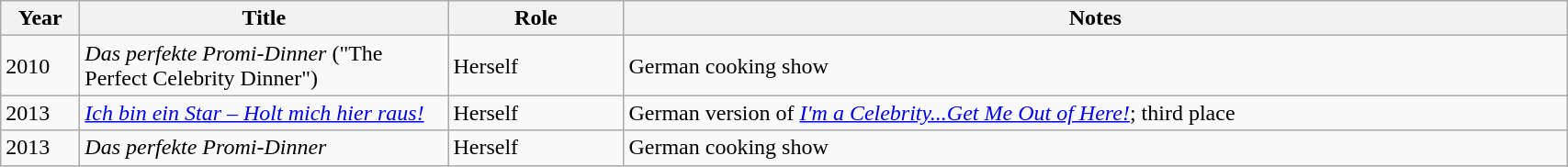<table class="wikitable sortable" width="90%">
<tr>
<th style="width:50px">Year</th>
<th style="width:260px">Title</th>
<th style="width:120px">Role</th>
<th class="unsortable">Notes</th>
</tr>
<tr>
<td>2010</td>
<td><em>Das perfekte Promi-Dinner</em> ("The Perfect Celebrity Dinner")</td>
<td>Herself</td>
<td>German cooking show</td>
</tr>
<tr>
<td>2013</td>
<td><em><a href='#'>Ich bin ein Star – Holt mich hier raus!</a></em></td>
<td>Herself</td>
<td>German version of <em><a href='#'>I'm a Celebrity...Get Me Out of Here!</a></em>; third place</td>
</tr>
<tr>
<td>2013</td>
<td><em>Das perfekte Promi-Dinner</em></td>
<td>Herself</td>
<td>German cooking show</td>
</tr>
</table>
